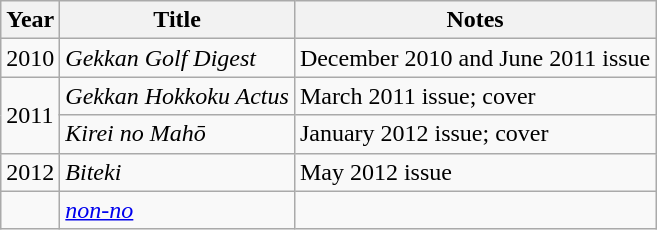<table class="wikitable">
<tr>
<th>Year</th>
<th>Title</th>
<th>Notes</th>
</tr>
<tr>
<td>2010</td>
<td><em>Gekkan Golf Digest</em></td>
<td>December 2010 and June 2011 issue</td>
</tr>
<tr>
<td rowspan="2">2011</td>
<td><em>Gekkan Hokkoku Actus</em></td>
<td>March 2011 issue; cover</td>
</tr>
<tr>
<td><em>Kirei no Mahō</em></td>
<td>January 2012 issue; cover</td>
</tr>
<tr>
<td>2012</td>
<td><em>Biteki</em></td>
<td>May 2012 issue</td>
</tr>
<tr>
<td></td>
<td><em><a href='#'>non-no</a></em></td>
<td></td>
</tr>
</table>
